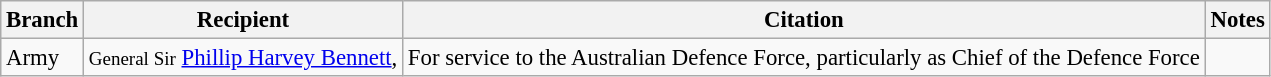<table class="wikitable" style="font-size:95%;">
<tr>
<th>Branch</th>
<th>Recipient</th>
<th>Citation</th>
<th>Notes</th>
</tr>
<tr>
<td>Army</td>
<td><small>General Sir</small> <a href='#'>Phillip Harvey Bennett</a>, </td>
<td>For service to the Australian Defence Force, particularly as Chief of the Defence Force</td>
<td></td>
</tr>
</table>
